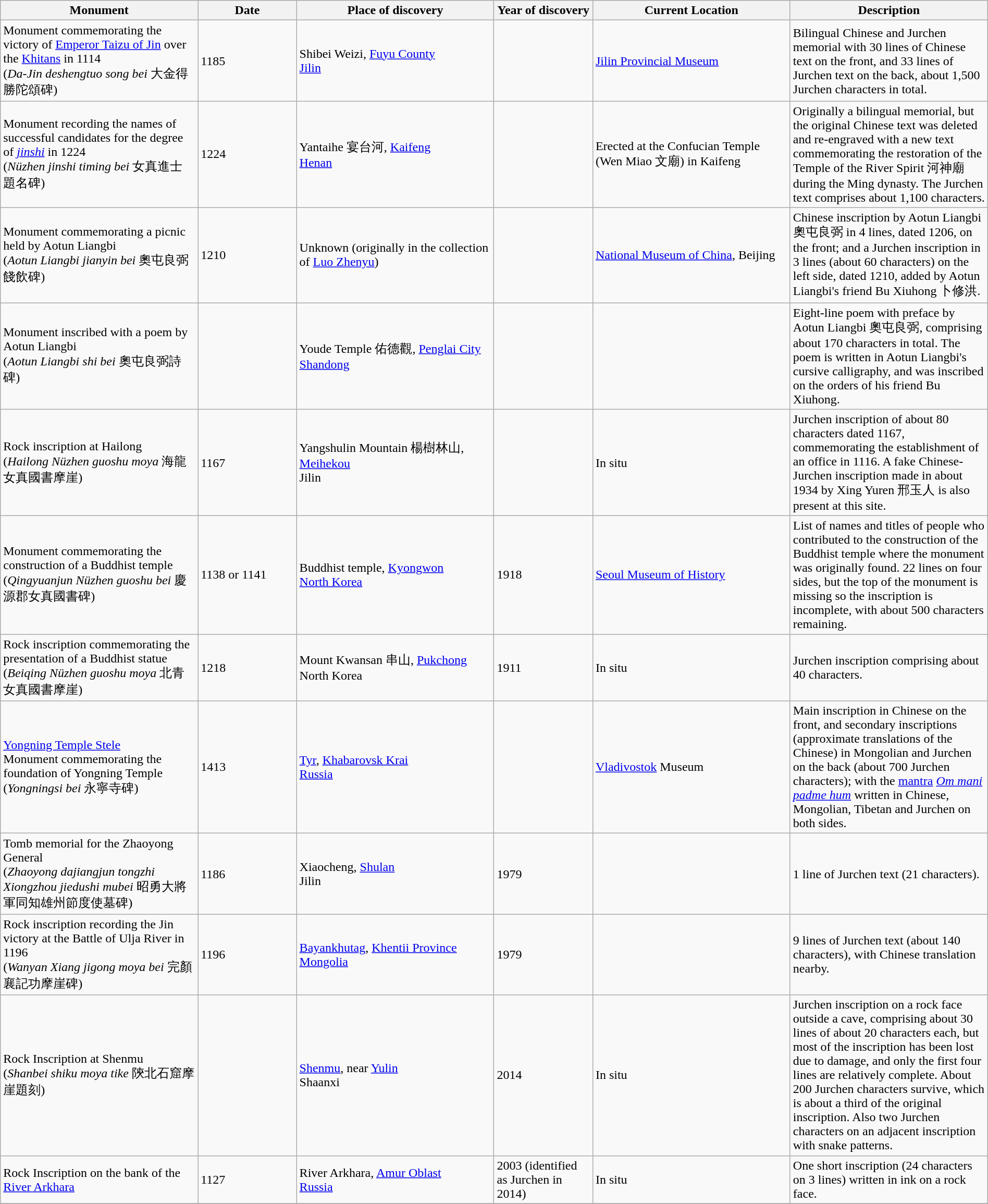<table class="wikitable sortable" style="width: 100%">
<tr>
<th width="20%">Monument</th>
<th width="10%">Date</th>
<th width="20%">Place of discovery</th>
<th width="10%">Year of discovery</th>
<th width="20%">Current Location</th>
<th class="unsortable" width="20%">Description</th>
</tr>
<tr>
<td>Monument commemorating the victory of <a href='#'>Emperor Taizu of Jin</a> over the <a href='#'>Khitans</a> in 1114<br>(<em>Da-Jin deshengtuo song bei</em> 大金得勝陀頌碑)<br></td>
<td>1185</td>
<td>Shibei Weizi, <a href='#'>Fuyu County</a><br><a href='#'>Jilin</a><br><small></small></td>
<td></td>
<td><a href='#'>Jilin Provincial Museum</a></td>
<td>Bilingual Chinese and Jurchen memorial with 30 lines of Chinese text on the front, and 33 lines of Jurchen text on the back, about 1,500 Jurchen characters in total.</td>
</tr>
<tr>
<td>Monument recording the names of successful candidates for the degree of <em><a href='#'>jinshi</a></em> in 1224<br>(<em>Nüzhen jinshi timing bei</em> 女真進士題名碑)<br></td>
<td>1224</td>
<td>Yantaihe 宴台河, <a href='#'>Kaifeng</a><br><a href='#'>Henan</a><br><small></small></td>
<td></td>
<td>Erected at the Confucian Temple (Wen Miao 文廟) in Kaifeng</td>
<td>Originally a bilingual memorial, but the original Chinese text was deleted and re-engraved with a new text commemorating the restoration of the Temple of the River Spirit 河神廟 during the Ming dynasty.  The Jurchen text comprises about 1,100 characters.</td>
</tr>
<tr>
<td>Monument commemorating a picnic held by Aotun Liangbi<br>(<em>Aotun Liangbi jianyin bei</em> 奧屯良弼餞飲碑)</td>
<td>1210</td>
<td>Unknown (originally in the collection of <a href='#'>Luo Zhenyu</a>)</td>
<td></td>
<td><a href='#'>National Museum of China</a>, Beijing</td>
<td>Chinese inscription by Aotun Liangbi 奧屯良弼 in 4 lines, dated 1206, on the front; and a Jurchen inscription in 3 lines (about 60 characters) on the left side, dated 1210, added by Aotun Liangbi's friend Bu Xiuhong 卜修洪.</td>
</tr>
<tr>
<td>Monument inscribed with a poem by Aotun Liangbi<br>(<em>Aotun Liangbi shi bei</em> 奧屯良弼詩碑)</td>
<td></td>
<td>Youde Temple 佑德觀, <a href='#'>Penglai City</a><br><a href='#'>Shandong</a><br><small></small></td>
<td></td>
<td></td>
<td>Eight-line poem with preface by Aotun Liangbi 奧屯良弼, comprising about 170 characters in total.  The poem is written in Aotun Liangbi's cursive calligraphy, and was inscribed on the orders of his friend Bu Xiuhong.</td>
</tr>
<tr>
<td>Rock inscription at Hailong<br>(<em>Hailong Nüzhen guoshu moya</em> 海龍女真國書摩崖)</td>
<td>1167</td>
<td>Yangshulin Mountain 楊樹林山, <a href='#'>Meihekou</a><br>Jilin<br><small></small></td>
<td></td>
<td>In situ</td>
<td>Jurchen inscription of about 80 characters dated 1167, commemorating the establishment of an office in 1116. A fake Chinese-Jurchen inscription made in about 1934 by Xing Yuren 邢玉人 is also present at this site.</td>
</tr>
<tr>
<td>Monument commemorating the construction of a Buddhist temple<br>(<em>Qingyuanjun Nüzhen guoshu bei</em> 慶源郡女真國書碑)</td>
<td>1138 or 1141</td>
<td>Buddhist temple, <a href='#'>Kyongwon</a><br><a href='#'>North Korea</a><br><small></small></td>
<td>1918</td>
<td><a href='#'>Seoul Museum of History</a></td>
<td>List of names and titles of people who contributed to the construction of the Buddhist temple where the monument was originally found.  22 lines on four sides, but the top of the monument is missing so the inscription is incomplete, with about 500 characters remaining.</td>
</tr>
<tr>
<td>Rock inscription commemorating the presentation of a Buddhist statue<br>(<em>Beiqing Nüzhen guoshu moya</em> 北青女真國書摩崖)</td>
<td>1218</td>
<td>Mount Kwansan 串山, <a href='#'>Pukchong</a><br>North Korea<br><small></small></td>
<td>1911</td>
<td>In situ</td>
<td>Jurchen inscription comprising about 40 characters.</td>
</tr>
<tr>
<td><a href='#'>Yongning Temple Stele</a><br>Monument commemorating the foundation of Yongning Temple<br>(<em>Yongningsi bei</em> 永寧寺碑)</td>
<td>1413</td>
<td><a href='#'>Tyr</a>, <a href='#'>Khabarovsk Krai</a><br><a href='#'>Russia</a><br><small></small></td>
<td></td>
<td><a href='#'>Vladivostok</a> Museum</td>
<td>Main inscription in Chinese on the front, and secondary inscriptions (approximate translations of the Chinese) in Mongolian and Jurchen on the back (about 700 Jurchen characters); with the <a href='#'>mantra</a> <em><a href='#'>Om mani padme hum</a></em> written in Chinese, Mongolian, Tibetan and Jurchen on both sides.</td>
</tr>
<tr>
<td>Tomb memorial for the Zhaoyong General<br>(<em>Zhaoyong dajiangjun tongzhi Xiongzhou jiedushi mubei</em> 昭勇大將軍同知雄州節度使墓碑)</td>
<td>1186</td>
<td>Xiaocheng, <a href='#'>Shulan</a><br>Jilin<br><small></small></td>
<td>1979</td>
<td></td>
<td>1 line of Jurchen text (21 characters).</td>
</tr>
<tr>
<td>Rock inscription recording the Jin victory at the Battle of Ulja River in 1196<br>(<em>Wanyan Xiang jigong moya bei</em> 完顏襄記功摩崖碑)<br></td>
<td>1196</td>
<td><a href='#'>Bayankhutag</a>, <a href='#'>Khentii Province</a><br><a href='#'>Mongolia</a><br><small></small></td>
<td>1979</td>
<td></td>
<td>9 lines of Jurchen text (about 140 characters), with Chinese translation nearby.</td>
</tr>
<tr>
<td>Rock Inscription at Shenmu<br>(<em>Shanbei shiku moya tike</em> 陝北石窟摩崖題刻)</td>
<td></td>
<td><a href='#'>Shenmu</a>, near <a href='#'>Yulin</a><br>Shaanxi<br><small></small></td>
<td>2014</td>
<td>In situ</td>
<td>Jurchen inscription on a rock face outside a cave, comprising about 30 lines of about 20 characters each, but most of the inscription has been lost due to damage, and only the first four lines are relatively complete. About 200 Jurchen characters survive, which is about a third of the original inscription. Also two Jurchen characters on an adjacent inscription with snake patterns.</td>
</tr>
<tr>
<td>Rock Inscription on the bank of the <a href='#'>River Arkhara</a></td>
<td>1127</td>
<td>River Arkhara, <a href='#'>Amur Oblast</a><br><a href='#'>Russia</a><br><small></small></td>
<td>2003 (identified as Jurchen in 2014)</td>
<td>In situ</td>
<td>One short inscription (24 characters on 3 lines) written in ink on a rock face.</td>
</tr>
<tr>
</tr>
</table>
